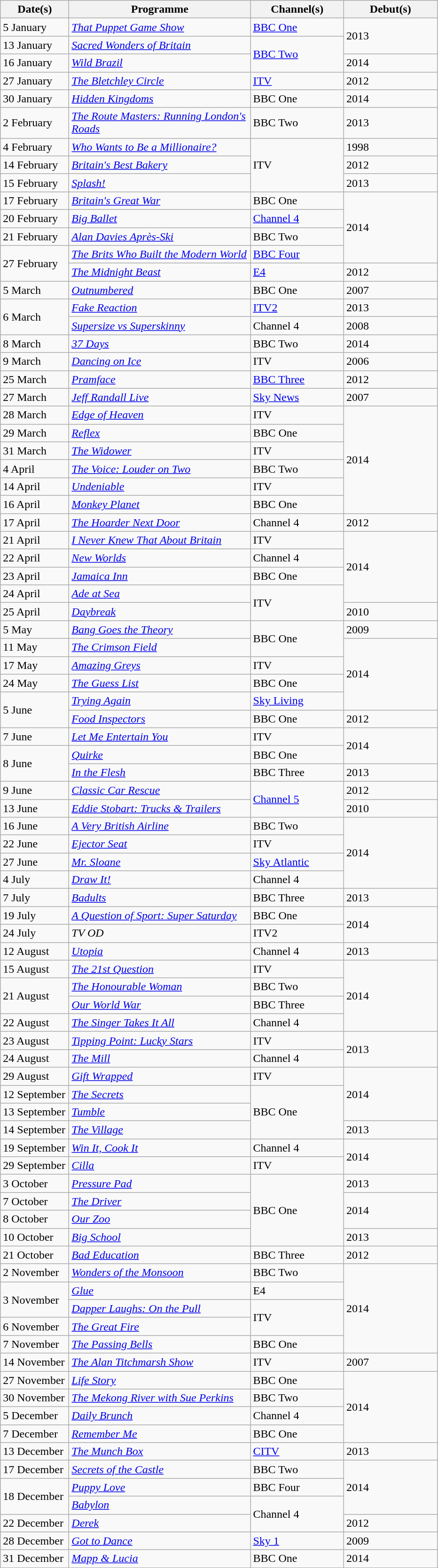<table class="wikitable">
<tr>
<th width=90>Date(s)</th>
<th width=250>Programme</th>
<th width=125>Channel(s)</th>
<th width=125>Debut(s)</th>
</tr>
<tr>
<td>5 January</td>
<td><em><a href='#'>That Puppet Game Show</a></em></td>
<td><a href='#'>BBC One</a></td>
<td rowspan="2">2013</td>
</tr>
<tr>
<td>13 January</td>
<td><em><a href='#'>Sacred Wonders of Britain</a></em></td>
<td rowspan="2"><a href='#'>BBC Two</a></td>
</tr>
<tr>
<td>16 January</td>
<td><em><a href='#'>Wild Brazil</a></em></td>
<td>2014</td>
</tr>
<tr>
<td>27 January</td>
<td><em><a href='#'>The Bletchley Circle</a></em></td>
<td><a href='#'>ITV</a></td>
<td>2012</td>
</tr>
<tr>
<td>30 January</td>
<td><em><a href='#'>Hidden Kingdoms</a></em></td>
<td>BBC One</td>
<td>2014</td>
</tr>
<tr>
<td>2 February</td>
<td><em><a href='#'>The Route Masters: Running London's Roads</a></em></td>
<td>BBC Two</td>
<td>2013</td>
</tr>
<tr>
<td>4 February</td>
<td><em><a href='#'>Who Wants to Be a Millionaire?</a></em></td>
<td rowspan="3">ITV</td>
<td>1998</td>
</tr>
<tr>
<td>14 February</td>
<td><em><a href='#'>Britain's Best Bakery</a></em></td>
<td>2012</td>
</tr>
<tr>
<td>15 February</td>
<td><em><a href='#'>Splash!</a></em></td>
<td>2013</td>
</tr>
<tr>
<td>17 February</td>
<td><em><a href='#'>Britain's Great War</a></em></td>
<td>BBC One</td>
<td rowspan="4">2014</td>
</tr>
<tr>
<td>20 February</td>
<td><em><a href='#'>Big Ballet</a></em></td>
<td><a href='#'>Channel 4</a></td>
</tr>
<tr>
<td>21 February</td>
<td><em><a href='#'>Alan Davies Après-Ski</a></em></td>
<td>BBC Two</td>
</tr>
<tr>
<td rowspan="2">27 February</td>
<td><em><a href='#'>The Brits Who Built the Modern World</a></em></td>
<td><a href='#'>BBC Four</a></td>
</tr>
<tr>
<td><em><a href='#'>The Midnight Beast</a></em></td>
<td><a href='#'>E4</a></td>
<td>2012</td>
</tr>
<tr>
<td>5 March</td>
<td><em><a href='#'>Outnumbered</a></em></td>
<td>BBC One</td>
<td>2007</td>
</tr>
<tr>
<td rowspan=2>6 March</td>
<td><em><a href='#'>Fake Reaction</a></em></td>
<td><a href='#'>ITV2</a></td>
<td>2013</td>
</tr>
<tr>
<td><em><a href='#'>Supersize vs Superskinny</a></em></td>
<td>Channel 4</td>
<td>2008</td>
</tr>
<tr>
<td>8 March</td>
<td><em><a href='#'>37 Days</a></em></td>
<td>BBC Two</td>
<td>2014</td>
</tr>
<tr>
<td>9 March</td>
<td><em><a href='#'>Dancing on Ice</a></em></td>
<td>ITV</td>
<td>2006</td>
</tr>
<tr>
<td>25 March</td>
<td><em><a href='#'>Pramface</a></em></td>
<td><a href='#'>BBC Three</a></td>
<td>2012</td>
</tr>
<tr>
<td>27 March</td>
<td><em><a href='#'>Jeff Randall Live</a></em></td>
<td><a href='#'>Sky News</a></td>
<td>2007</td>
</tr>
<tr>
<td>28 March</td>
<td><em><a href='#'>Edge of Heaven</a></em></td>
<td>ITV</td>
<td rowspan="6">2014</td>
</tr>
<tr>
<td>29 March</td>
<td><em><a href='#'>Reflex</a></em></td>
<td>BBC One</td>
</tr>
<tr>
<td>31 March</td>
<td><em><a href='#'>The Widower</a></em></td>
<td>ITV</td>
</tr>
<tr>
<td>4 April</td>
<td><em><a href='#'>The Voice: Louder on Two</a></em></td>
<td>BBC Two</td>
</tr>
<tr>
<td>14 April</td>
<td><em><a href='#'>Undeniable</a></em></td>
<td>ITV</td>
</tr>
<tr>
<td>16 April</td>
<td><em><a href='#'>Monkey Planet</a></em></td>
<td>BBC One</td>
</tr>
<tr>
<td>17 April</td>
<td><em><a href='#'>The Hoarder Next Door</a></em></td>
<td>Channel 4</td>
<td>2012</td>
</tr>
<tr>
<td>21 April</td>
<td><em><a href='#'>I Never Knew That About Britain</a></em></td>
<td>ITV</td>
<td rowspan="4">2014</td>
</tr>
<tr>
<td>22 April</td>
<td><em><a href='#'>New Worlds</a></em></td>
<td>Channel 4</td>
</tr>
<tr>
<td>23 April</td>
<td><em><a href='#'>Jamaica Inn</a></em></td>
<td>BBC One</td>
</tr>
<tr>
<td>24 April</td>
<td><em><a href='#'>Ade at Sea</a></em></td>
<td rowspan="2">ITV</td>
</tr>
<tr>
<td>25 April</td>
<td><em><a href='#'>Daybreak</a></em></td>
<td>2010</td>
</tr>
<tr>
<td>5 May</td>
<td><em><a href='#'>Bang Goes the Theory</a></em></td>
<td rowspan="2">BBC One</td>
<td>2009</td>
</tr>
<tr>
<td>11 May</td>
<td><em><a href='#'>The Crimson Field</a></em></td>
<td rowspan="4">2014</td>
</tr>
<tr>
<td>17 May</td>
<td><em><a href='#'>Amazing Greys</a></em></td>
<td>ITV</td>
</tr>
<tr>
<td>24 May</td>
<td><em><a href='#'>The Guess List</a></em></td>
<td>BBC One</td>
</tr>
<tr>
<td rowspan="2">5 June</td>
<td><em><a href='#'>Trying Again</a></em></td>
<td><a href='#'>Sky Living</a></td>
</tr>
<tr>
<td><em><a href='#'>Food Inspectors</a></em></td>
<td>BBC One</td>
<td>2012</td>
</tr>
<tr>
<td>7 June</td>
<td><em><a href='#'>Let Me Entertain You</a></em></td>
<td>ITV</td>
<td rowspan="2">2014</td>
</tr>
<tr>
<td rowspan="2">8 June</td>
<td><em><a href='#'>Quirke</a></em></td>
<td>BBC One</td>
</tr>
<tr>
<td><em><a href='#'>In the Flesh</a></em></td>
<td>BBC Three</td>
<td>2013</td>
</tr>
<tr>
<td>9 June</td>
<td><em><a href='#'>Classic Car Rescue</a></em></td>
<td rowspan="2"><a href='#'>Channel 5</a></td>
<td>2012</td>
</tr>
<tr>
<td>13 June</td>
<td><em><a href='#'>Eddie Stobart: Trucks & Trailers</a></em></td>
<td>2010</td>
</tr>
<tr>
<td>16 June</td>
<td><em><a href='#'>A Very British Airline</a></em></td>
<td>BBC Two</td>
<td rowspan="4">2014</td>
</tr>
<tr>
<td>22 June</td>
<td><em><a href='#'>Ejector Seat</a></em></td>
<td>ITV</td>
</tr>
<tr>
<td>27 June</td>
<td><em><a href='#'>Mr. Sloane</a></em></td>
<td><a href='#'>Sky Atlantic</a></td>
</tr>
<tr>
<td>4 July</td>
<td><em><a href='#'>Draw It!</a></em></td>
<td>Channel 4</td>
</tr>
<tr>
<td>7 July</td>
<td><em><a href='#'>Badults</a></em></td>
<td>BBC Three</td>
<td>2013</td>
</tr>
<tr>
<td>19 July</td>
<td><em><a href='#'>A Question of Sport: Super Saturday</a></em></td>
<td>BBC One</td>
<td rowspan="2">2014</td>
</tr>
<tr>
<td>24 July</td>
<td><em>TV OD</em></td>
<td>ITV2</td>
</tr>
<tr>
<td>12 August</td>
<td><em><a href='#'>Utopia</a></em></td>
<td>Channel 4</td>
<td>2013</td>
</tr>
<tr>
<td>15 August</td>
<td><em><a href='#'>The 21st Question</a></em></td>
<td>ITV</td>
<td rowspan="4">2014</td>
</tr>
<tr>
<td rowspan="2">21 August</td>
<td><em><a href='#'>The Honourable Woman</a></em></td>
<td>BBC Two</td>
</tr>
<tr>
<td><em><a href='#'>Our World War</a></em></td>
<td>BBC Three</td>
</tr>
<tr>
<td>22 August</td>
<td><em><a href='#'>The Singer Takes It All</a></em></td>
<td>Channel 4</td>
</tr>
<tr>
<td>23 August</td>
<td><em><a href='#'>Tipping Point: Lucky Stars</a></em></td>
<td>ITV</td>
<td rowspan=2>2013</td>
</tr>
<tr>
<td>24 August</td>
<td><em><a href='#'>The Mill</a></em></td>
<td>Channel 4</td>
</tr>
<tr>
<td>29 August</td>
<td><em><a href='#'>Gift Wrapped</a></em></td>
<td>ITV</td>
<td rowspan="3">2014</td>
</tr>
<tr>
<td>12 September</td>
<td><em><a href='#'>The Secrets</a></em></td>
<td rowspan="3">BBC One</td>
</tr>
<tr>
<td>13 September</td>
<td><em><a href='#'>Tumble</a></em></td>
</tr>
<tr>
<td>14 September</td>
<td><em><a href='#'>The Village</a></em></td>
<td>2013</td>
</tr>
<tr>
<td>19 September</td>
<td><em><a href='#'>Win It, Cook It</a></em></td>
<td>Channel 4</td>
<td rowspan="2">2014</td>
</tr>
<tr>
<td>29 September</td>
<td><em><a href='#'>Cilla</a></em></td>
<td>ITV</td>
</tr>
<tr>
<td>3 October</td>
<td><em><a href='#'>Pressure Pad</a></em></td>
<td rowspan="4">BBC One</td>
<td>2013</td>
</tr>
<tr>
<td>7 October</td>
<td><em><a href='#'>The Driver</a></em></td>
<td rowspan="2">2014</td>
</tr>
<tr>
<td>8 October</td>
<td><em><a href='#'>Our Zoo</a></em></td>
</tr>
<tr>
<td>10 October</td>
<td><em><a href='#'>Big School</a></em></td>
<td>2013</td>
</tr>
<tr>
<td>21 October</td>
<td><em><a href='#'>Bad Education</a></em></td>
<td>BBC Three</td>
<td>2012</td>
</tr>
<tr>
<td>2 November</td>
<td><em><a href='#'>Wonders of the Monsoon</a></em></td>
<td>BBC Two</td>
<td rowspan="5">2014</td>
</tr>
<tr>
<td rowspan="2">3 November</td>
<td><em><a href='#'>Glue</a></em></td>
<td>E4</td>
</tr>
<tr>
<td><em><a href='#'>Dapper Laughs: On the Pull</a></em></td>
<td rowspan="2">ITV</td>
</tr>
<tr>
<td>6 November</td>
<td><em><a href='#'>The Great Fire</a></em></td>
</tr>
<tr>
<td>7 November</td>
<td><em><a href='#'>The Passing Bells</a></em></td>
<td>BBC One</td>
</tr>
<tr>
<td>14 November</td>
<td><em><a href='#'>The Alan Titchmarsh Show</a></em></td>
<td>ITV</td>
<td>2007</td>
</tr>
<tr>
<td>27 November</td>
<td><em><a href='#'>Life Story</a></em></td>
<td>BBC One</td>
<td rowspan="4">2014</td>
</tr>
<tr>
<td>30 November</td>
<td><em><a href='#'>The Mekong River with Sue Perkins</a></em></td>
<td>BBC Two</td>
</tr>
<tr>
<td>5 December</td>
<td><em><a href='#'>Daily Brunch</a></em></td>
<td>Channel 4</td>
</tr>
<tr>
<td>7 December</td>
<td><em><a href='#'>Remember Me</a></em></td>
<td>BBC One</td>
</tr>
<tr>
<td>13 December</td>
<td><em><a href='#'>The Munch Box</a></em></td>
<td><a href='#'>CITV</a></td>
<td>2013</td>
</tr>
<tr>
<td>17 December</td>
<td><em><a href='#'>Secrets of the Castle</a></em></td>
<td>BBC Two</td>
<td rowspan="3">2014</td>
</tr>
<tr>
<td rowspan="2">18 December</td>
<td><em><a href='#'>Puppy Love</a></em></td>
<td>BBC Four</td>
</tr>
<tr>
<td><em><a href='#'>Babylon</a></em></td>
<td rowspan="2">Channel 4</td>
</tr>
<tr>
<td>22 December</td>
<td><em><a href='#'>Derek</a></em></td>
<td>2012</td>
</tr>
<tr>
<td>28 December</td>
<td><em><a href='#'>Got to Dance</a></em></td>
<td><a href='#'>Sky 1</a></td>
<td>2009</td>
</tr>
<tr>
<td>31 December</td>
<td><em><a href='#'>Mapp & Lucia</a></em></td>
<td>BBC One</td>
<td>2014</td>
</tr>
</table>
